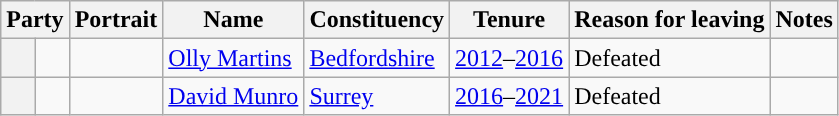<table class="wikitable sortable">
<tr>
<th colspan=2>Party</th>
<th class="unsortable">Portrait</th>
<th class="unsortable">Name</th>
<th class="unsortable">Constituency</th>
<th>Tenure</th>
<th>Reason for leaving</th>
<th class="unsortable">Notes</th>
</tr>
<tr>
<th style="background-color: "></th>
<td></td>
<td></td>
<td><a href='#'>Olly Martins</a></td>
<td><a href='#'>Bedfordshire</a></td>
<td><a href='#'>2012</a>–<a href='#'>2016</a></td>
<td>Defeated</td>
<td></td>
</tr>
<tr>
<th style="background-color: "></th>
<td></td>
<td></td>
<td><a href='#'>David Munro</a></td>
<td><a href='#'>Surrey</a></td>
<td><a href='#'>2016</a>–<a href='#'>2021</a></td>
<td>Defeated</td>
<td></td>
</tr>
</table>
